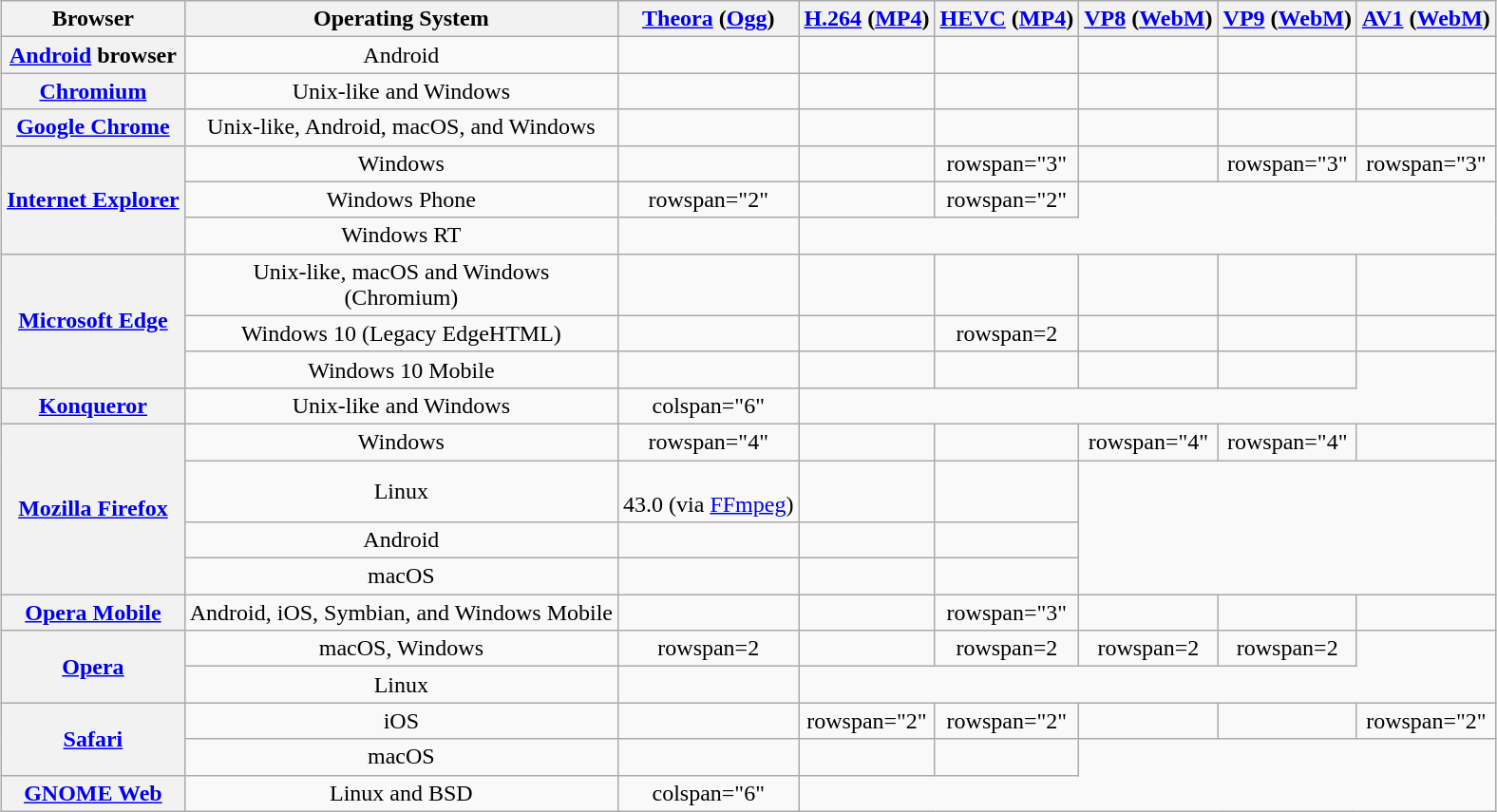<table class="wikitable sortable" style="text-align: center; margin-left:auto; margin-right:auto">
<tr>
<th>Browser</th>
<th>Operating System</th>
<th><a href='#'>Theora</a> (<a href='#'>Ogg</a>)</th>
<th><a href='#'>H.264</a> (<a href='#'>MP4</a>)</th>
<th><a href='#'>HEVC</a> (<a href='#'>MP4</a>)</th>
<th><a href='#'>VP8</a> (<a href='#'>WebM</a>)</th>
<th><a href='#'>VP9</a> (<a href='#'>WebM</a>)</th>
<th><a href='#'>AV1</a> (<a href='#'>WebM</a>)</th>
</tr>
<tr>
<th><a href='#'>Android</a> browser</th>
<td>Android</td>
<td></td>
<td></td>
<td></td>
<td></td>
<td></td>
<td></td>
</tr>
<tr>
<th><a href='#'>Chromium</a></th>
<td>Unix-like and Windows</td>
<td></td>
<td></td>
<td></td>
<td></td>
<td></td>
<td></td>
</tr>
<tr>
<th><a href='#'>Google Chrome</a></th>
<td>Unix-like, Android, macOS, and Windows</td>
<td><br></td>
<td></td>
<td></td>
<td></td>
<td></td>
<td></td>
</tr>
<tr>
<th rowspan="3"><a href='#'>Internet Explorer</a></th>
<td>Windows</td>
<td></td>
<td></td>
<td>rowspan="3" </td>
<td></td>
<td>rowspan="3" </td>
<td>rowspan="3" </td>
</tr>
<tr>
<td>Windows Phone</td>
<td>rowspan="2" </td>
<td></td>
<td>rowspan="2" </td>
</tr>
<tr>
<td>Windows RT</td>
<td></td>
</tr>
<tr>
<th rowspan="3"><a href='#'>Microsoft Edge</a></th>
<td>Unix-like, macOS and Windows<br>(Chromium)</td>
<td></td>
<td></td>
<td></td>
<td></td>
<td></td>
<td></td>
</tr>
<tr>
<td>Windows 10 (Legacy EdgeHTML)</td>
<td></td>
<td></td>
<td>rowspan=2 </td>
<td></td>
<td></td>
<td></td>
</tr>
<tr>
<td>Windows 10 Mobile</td>
<td></td>
<td></td>
<td></td>
<td></td>
<td></td>
</tr>
<tr>
<th><a href='#'>Konqueror</a></th>
<td>Unix-like and Windows</td>
<td>colspan="6" </td>
</tr>
<tr>
<th rowspan="4"><a href='#'>Mozilla Firefox</a></th>
<td>Windows</td>
<td>rowspan="4" </td>
<td></td>
<td></td>
<td>rowspan="4" </td>
<td>rowspan="4" </td>
<td></td>
</tr>
<tr>
<td>Linux</td>
<td><br>43.0 (via <a href='#'>FFmpeg</a>)</td>
<td></td>
<td></td>
</tr>
<tr>
<td>Android</td>
<td></td>
<td><br></td>
<td></td>
</tr>
<tr>
<td>macOS</td>
<td></td>
<td></td>
<td></td>
</tr>
<tr>
<th><a href='#'>Opera Mobile</a></th>
<td>Android, iOS, Symbian, and Windows Mobile</td>
<td></td>
<td></td>
<td>rowspan="3" </td>
<td></td>
<td></td>
<td></td>
</tr>
<tr>
<th rowspan=2><a href='#'>Opera</a></th>
<td>macOS, Windows</td>
<td>rowspan=2 </td>
<td></td>
<td>rowspan=2 </td>
<td>rowspan=2 </td>
<td>rowspan=2 </td>
</tr>
<tr>
<td>Linux</td>
<td></td>
</tr>
<tr>
<th rowspan="2"><a href='#'>Safari</a></th>
<td>iOS</td>
<td></td>
<td>rowspan="2"  </td>
<td>rowspan="2" </td>
<td></td>
<td></td>
<td>rowspan="2" </td>
</tr>
<tr>
<td>macOS</td>
<td></td>
<td></td>
<td></td>
</tr>
<tr>
<th><a href='#'>GNOME Web</a></th>
<td>Linux and BSD</td>
<td>colspan="6" </td>
</tr>
</table>
